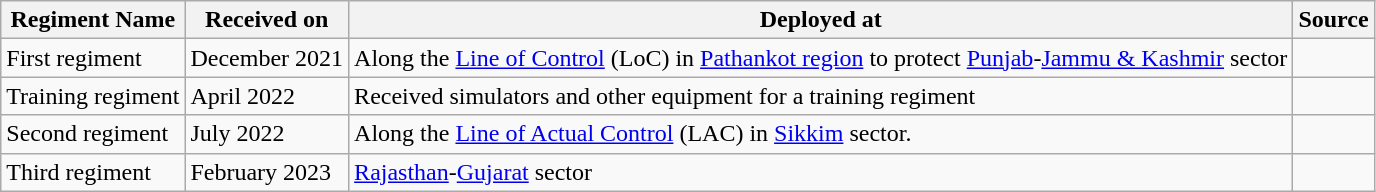<table class="wikitable">
<tr>
<th>Regiment Name</th>
<th>Received on</th>
<th>Deployed at</th>
<th>Source</th>
</tr>
<tr>
<td>First regiment</td>
<td>December 2021</td>
<td>Along the <a href='#'>Line of Control</a> (LoC) in <a href='#'>Pathankot region</a> to protect <a href='#'>Punjab</a>-<a href='#'>Jammu & Kashmir</a> sector</td>
<td></td>
</tr>
<tr>
<td>Training regiment</td>
<td>April 2022</td>
<td>Received simulators and other equipment for a training regiment</td>
<td></td>
</tr>
<tr>
<td>Second regiment</td>
<td>July 2022</td>
<td>Along the <a href='#'>Line of Actual Control</a> (LAC) in <a href='#'>Sikkim</a> sector.</td>
<td></td>
</tr>
<tr>
<td>Third regiment</td>
<td>February 2023</td>
<td><a href='#'>Rajasthan</a>-<a href='#'>Gujarat</a> sector</td>
<td></td>
</tr>
</table>
